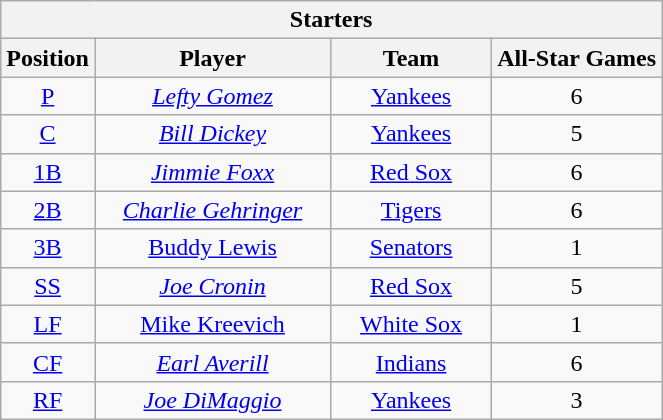<table class="wikitable" style="text-align:right;">
<tr>
<th colspan="4">Starters</th>
</tr>
<tr>
<th>Position</th>
<th style="width:150px;">Player</th>
<th style="width:100px;">Team</th>
<th>All-Star Games</th>
</tr>
<tr>
<td style="text-align:center;"><a href='#'>P</a></td>
<td style="text-align:center;"><em><a href='#'>Lefty Gomez</a></em></td>
<td style="text-align:center;"><a href='#'>Yankees</a></td>
<td style="text-align:center;">6</td>
</tr>
<tr>
<td style="text-align:center;"><a href='#'>C</a></td>
<td style="text-align:center;"><em><a href='#'>Bill Dickey</a></em></td>
<td style="text-align:center;"><a href='#'>Yankees</a></td>
<td style="text-align:center;">5</td>
</tr>
<tr>
<td style="text-align:center;"><a href='#'>1B</a></td>
<td style="text-align:center;"><em><a href='#'>Jimmie Foxx</a></em></td>
<td style="text-align:center;"><a href='#'>Red Sox</a></td>
<td style="text-align:center;">6</td>
</tr>
<tr>
<td style="text-align:center;"><a href='#'>2B</a></td>
<td style="text-align:center;"><em><a href='#'>Charlie Gehringer</a></em></td>
<td style="text-align:center;"><a href='#'>Tigers</a></td>
<td style="text-align:center;">6</td>
</tr>
<tr>
<td style="text-align:center;"><a href='#'>3B</a></td>
<td style="text-align:center;"><a href='#'>Buddy Lewis</a></td>
<td style="text-align:center;"><a href='#'>Senators</a></td>
<td style="text-align:center;">1</td>
</tr>
<tr>
<td style="text-align:center;"><a href='#'>SS</a></td>
<td style="text-align:center;"><em><a href='#'>Joe Cronin</a></em></td>
<td style="text-align:center;"><a href='#'>Red Sox</a></td>
<td style="text-align:center;">5</td>
</tr>
<tr>
<td style="text-align:center;"><a href='#'>LF</a></td>
<td style="text-align:center;"><a href='#'>Mike Kreevich</a></td>
<td style="text-align:center;"><a href='#'>White Sox</a></td>
<td style="text-align:center;">1</td>
</tr>
<tr>
<td style="text-align:center;"><a href='#'>CF</a></td>
<td style="text-align:center;"><em><a href='#'>Earl Averill</a></em></td>
<td style="text-align:center;"><a href='#'>Indians</a></td>
<td style="text-align:center;">6</td>
</tr>
<tr>
<td style="text-align:center;"><a href='#'>RF</a></td>
<td style="text-align:center;"><em><a href='#'>Joe DiMaggio</a></em></td>
<td style="text-align:center;"><a href='#'>Yankees</a></td>
<td style="text-align:center;">3</td>
</tr>
</table>
